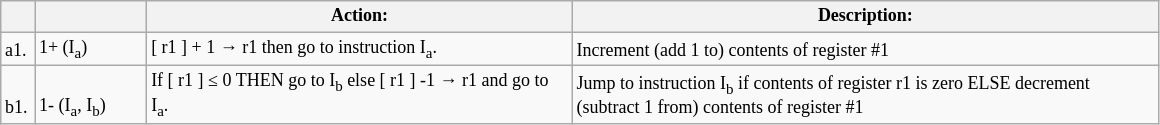<table class="wikitable">
<tr style="font-size:9pt">
<th width="16.8" Height="9.6" align="center" valign="bottom"></th>
<th width="69" valign="bottom"></th>
<th width="277.8" align="center" valign="bottom">Action:</th>
<th width="385.2" align="center" valign="bottom">Description:</th>
</tr>
<tr style="font-size:9pt" valign="bottom">
<td Height="9.6">a1.</td>
<td>1+ (I<sub>a</sub>)</td>
<td>[ r1 ] + 1 → r1 then go to instruction I<sub>a</sub>.</td>
<td>Increment (add 1 to) contents of register #1</td>
</tr>
<tr style="font-size:9pt" valign="bottom">
<td Height="9.6">b1.</td>
<td>1- (I<sub>a</sub>, I<sub>b</sub>)</td>
<td>If [ r1 ]  ≤ 0 THEN go to I<sub>b</sub> else [ r1 ] -1 → r1 and go to I<sub>a</sub>.</td>
<td>Jump to instruction I<sub>b</sub> if contents of register r1 is zero ELSE decrement (subtract 1 from) contents of register #1</td>
</tr>
</table>
